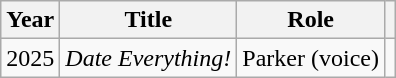<table class="wikitable">
<tr>
<th>Year</th>
<th>Title</th>
<th>Role</th>
<th></th>
</tr>
<tr>
<td>2025</td>
<td><em>Date Everything!</em></td>
<td>Parker (voice)</td>
<td></td>
</tr>
</table>
